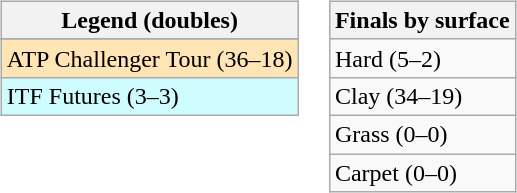<table>
<tr valign=top>
<td><br><table class=wikitable>
<tr>
<th>Legend (doubles)</th>
</tr>
<tr bgcolor=e5d1cb>
</tr>
<tr bgcolor=moccasin>
<td>ATP Challenger Tour (36–18)</td>
</tr>
<tr bgcolor=cffcff>
<td>ITF Futures (3–3)</td>
</tr>
</table>
</td>
<td><br><table class=wikitable>
<tr>
<th>Finals by surface</th>
</tr>
<tr>
<td>Hard (5–2)</td>
</tr>
<tr>
<td>Clay (34–19)</td>
</tr>
<tr>
<td>Grass (0–0)</td>
</tr>
<tr>
<td>Carpet (0–0)</td>
</tr>
</table>
</td>
</tr>
</table>
